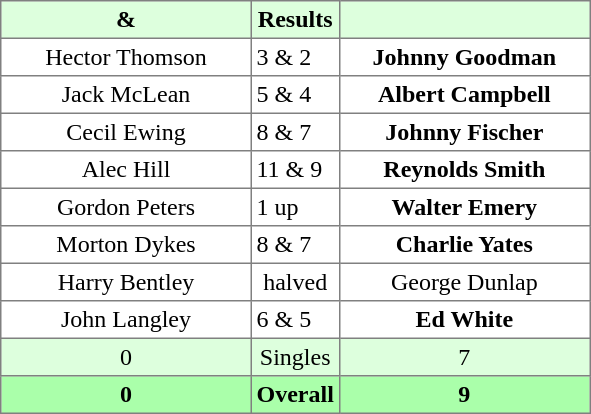<table border="1" cellpadding="3" style="border-collapse: collapse; text-align:center;">
<tr style="background:#ddffdd;">
<th width=160> & </th>
<th>Results</th>
<th width=160></th>
</tr>
<tr>
<td>Hector Thomson</td>
<td align=left> 3 & 2</td>
<td><strong>Johnny Goodman</strong></td>
</tr>
<tr>
<td>Jack McLean</td>
<td align=left> 5 & 4</td>
<td><strong>Albert Campbell</strong></td>
</tr>
<tr>
<td>Cecil Ewing</td>
<td align=left> 8 & 7</td>
<td><strong>Johnny Fischer</strong></td>
</tr>
<tr>
<td>Alec Hill</td>
<td align=left> 11 & 9</td>
<td><strong>Reynolds Smith</strong></td>
</tr>
<tr>
<td>Gordon Peters</td>
<td align=left> 1 up</td>
<td><strong>Walter Emery</strong></td>
</tr>
<tr>
<td>Morton Dykes</td>
<td align=left> 8 & 7</td>
<td><strong>Charlie Yates</strong></td>
</tr>
<tr>
<td>Harry Bentley</td>
<td>halved</td>
<td>George Dunlap</td>
</tr>
<tr>
<td>John Langley</td>
<td align=left> 6 & 5</td>
<td><strong>Ed White</strong></td>
</tr>
<tr style="background:#ddffdd;">
<td>0</td>
<td>Singles</td>
<td>7</td>
</tr>
<tr style="background:#aaffaa;">
<th>0</th>
<th>Overall</th>
<th>9</th>
</tr>
</table>
